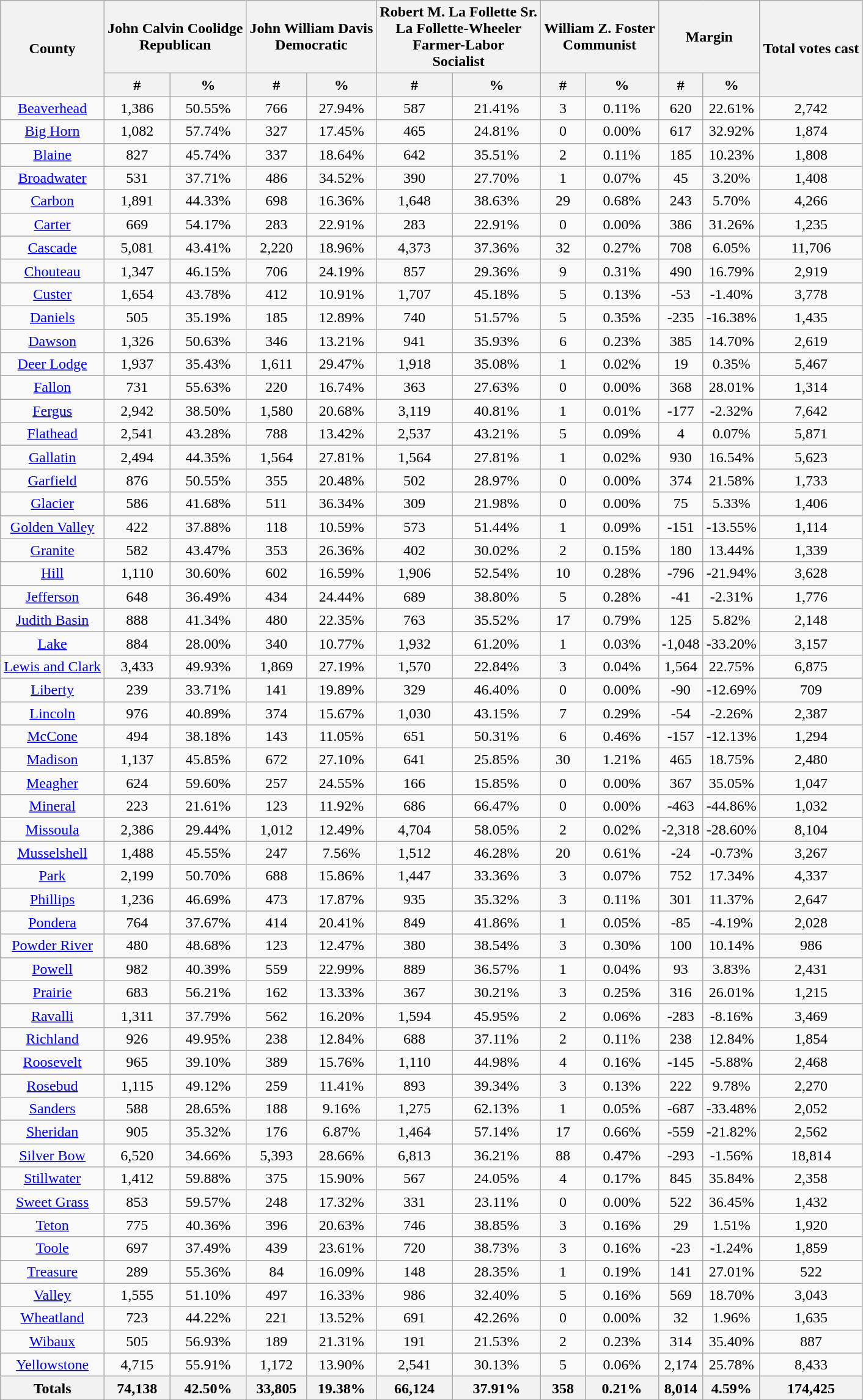<table class="wikitable sortable" style="text-align:center">
<tr>
<th colspan="1" rowspan="2">County</th>
<th style="text-align:center;" colspan="2">John Calvin Coolidge<br>Republican</th>
<th style="text-align:center;" colspan="2">John William Davis<br> Democratic</th>
<th style="text-align:center;" colspan="2">Robert M. La Follette Sr.<br>La Follette-Wheeler<br>Farmer-Labor<br>Socialist</th>
<th style="text-align:center;" colspan="2">William Z. Foster<br>Communist</th>
<th style="text-align:center;" colspan="2">Margin</th>
<th colspan="1" rowspan="2" style="text-align:center;">Total votes cast</th>
</tr>
<tr>
<th data-sort-type="number">#</th>
<th data-sort-type="number">%</th>
<th data-sort-type="number">#</th>
<th data-sort-type="number">%</th>
<th data-sort-type="number">#</th>
<th data-sort-type="number">%</th>
<th data-sort-type="number">#</th>
<th data-sort-type="number">%</th>
<th data-sort-type="number">#</th>
<th data-sort-type="number">%</th>
</tr>
<tr style="text-align:center;">
<td><a href='#'>Beaverhead</a></td>
<td>1,386</td>
<td>50.55%</td>
<td>766</td>
<td>27.94%</td>
<td>587</td>
<td>21.41%</td>
<td>3</td>
<td>0.11%</td>
<td>620</td>
<td>22.61%</td>
<td>2,742</td>
</tr>
<tr style="text-align:center;">
<td><a href='#'>Big Horn</a></td>
<td>1,082</td>
<td>57.74%</td>
<td>327</td>
<td>17.45%</td>
<td>465</td>
<td>24.81%</td>
<td>0</td>
<td>0.00%</td>
<td>617</td>
<td>32.92%</td>
<td>1,874</td>
</tr>
<tr style="text-align:center;">
<td><a href='#'>Blaine</a></td>
<td>827</td>
<td>45.74%</td>
<td>337</td>
<td>18.64%</td>
<td>642</td>
<td>35.51%</td>
<td>2</td>
<td>0.11%</td>
<td>185</td>
<td>10.23%</td>
<td>1,808</td>
</tr>
<tr style="text-align:center;">
<td><a href='#'>Broadwater</a></td>
<td>531</td>
<td>37.71%</td>
<td>486</td>
<td>34.52%</td>
<td>390</td>
<td>27.70%</td>
<td>1</td>
<td>0.07%</td>
<td>45</td>
<td>3.20%</td>
<td>1,408</td>
</tr>
<tr style="text-align:center;">
<td><a href='#'>Carbon</a></td>
<td>1,891</td>
<td>44.33%</td>
<td>698</td>
<td>16.36%</td>
<td>1,648</td>
<td>38.63%</td>
<td>29</td>
<td>0.68%</td>
<td>243</td>
<td>5.70%</td>
<td>4,266</td>
</tr>
<tr style="text-align:center;">
<td><a href='#'>Carter</a></td>
<td>669</td>
<td>54.17%</td>
<td>283</td>
<td>22.91%</td>
<td>283</td>
<td>22.91%</td>
<td>0</td>
<td>0.00%</td>
<td>386</td>
<td>31.26%</td>
<td>1,235</td>
</tr>
<tr style="text-align:center;">
<td><a href='#'>Cascade</a></td>
<td>5,081</td>
<td>43.41%</td>
<td>2,220</td>
<td>18.96%</td>
<td>4,373</td>
<td>37.36%</td>
<td>32</td>
<td>0.27%</td>
<td>708</td>
<td>6.05%</td>
<td>11,706</td>
</tr>
<tr style="text-align:center;">
<td><a href='#'>Chouteau</a></td>
<td>1,347</td>
<td>46.15%</td>
<td>706</td>
<td>24.19%</td>
<td>857</td>
<td>29.36%</td>
<td>9</td>
<td>0.31%</td>
<td>490</td>
<td>16.79%</td>
<td>2,919</td>
</tr>
<tr style="text-align:center;">
<td><a href='#'>Custer</a></td>
<td>1,654</td>
<td>43.78%</td>
<td>412</td>
<td>10.91%</td>
<td>1,707</td>
<td>45.18%</td>
<td>5</td>
<td>0.13%</td>
<td>-53</td>
<td>-1.40%</td>
<td>3,778</td>
</tr>
<tr style="text-align:center;">
<td><a href='#'>Daniels</a></td>
<td>505</td>
<td>35.19%</td>
<td>185</td>
<td>12.89%</td>
<td>740</td>
<td>51.57%</td>
<td>5</td>
<td>0.35%</td>
<td>-235</td>
<td>-16.38%</td>
<td>1,435</td>
</tr>
<tr style="text-align:center;">
<td><a href='#'>Dawson</a></td>
<td>1,326</td>
<td>50.63%</td>
<td>346</td>
<td>13.21%</td>
<td>941</td>
<td>35.93%</td>
<td>6</td>
<td>0.23%</td>
<td>385</td>
<td>14.70%</td>
<td>2,619</td>
</tr>
<tr style="text-align:center;">
<td><a href='#'>Deer Lodge</a></td>
<td>1,937</td>
<td>35.43%</td>
<td>1,611</td>
<td>29.47%</td>
<td>1,918</td>
<td>35.08%</td>
<td>1</td>
<td>0.02%</td>
<td>19</td>
<td>0.35%</td>
<td>5,467</td>
</tr>
<tr style="text-align:center;">
<td><a href='#'>Fallon</a></td>
<td>731</td>
<td>55.63%</td>
<td>220</td>
<td>16.74%</td>
<td>363</td>
<td>27.63%</td>
<td>0</td>
<td>0.00%</td>
<td>368</td>
<td>28.01%</td>
<td>1,314</td>
</tr>
<tr style="text-align:center;">
<td><a href='#'>Fergus</a></td>
<td>2,942</td>
<td>38.50%</td>
<td>1,580</td>
<td>20.68%</td>
<td>3,119</td>
<td>40.81%</td>
<td>1</td>
<td>0.01%</td>
<td>-177</td>
<td>-2.32%</td>
<td>7,642</td>
</tr>
<tr style="text-align:center;">
<td><a href='#'>Flathead</a></td>
<td>2,541</td>
<td>43.28%</td>
<td>788</td>
<td>13.42%</td>
<td>2,537</td>
<td>43.21%</td>
<td>5</td>
<td>0.09%</td>
<td>4</td>
<td>0.07%</td>
<td>5,871</td>
</tr>
<tr style="text-align:center;">
<td><a href='#'>Gallatin</a></td>
<td>2,494</td>
<td>44.35%</td>
<td>1,564</td>
<td>27.81%</td>
<td>1,564</td>
<td>27.81%</td>
<td>1</td>
<td>0.02%</td>
<td>930</td>
<td>16.54%</td>
<td>5,623</td>
</tr>
<tr style="text-align:center;">
<td><a href='#'>Garfield</a></td>
<td>876</td>
<td>50.55%</td>
<td>355</td>
<td>20.48%</td>
<td>502</td>
<td>28.97%</td>
<td>0</td>
<td>0.00%</td>
<td>374</td>
<td>21.58%</td>
<td>1,733</td>
</tr>
<tr style="text-align:center;">
<td><a href='#'>Glacier</a></td>
<td>586</td>
<td>41.68%</td>
<td>511</td>
<td>36.34%</td>
<td>309</td>
<td>21.98%</td>
<td>0</td>
<td>0.00%</td>
<td>75</td>
<td>5.33%</td>
<td>1,406</td>
</tr>
<tr style="text-align:center;">
<td><a href='#'>Golden Valley</a></td>
<td>422</td>
<td>37.88%</td>
<td>118</td>
<td>10.59%</td>
<td>573</td>
<td>51.44%</td>
<td>1</td>
<td>0.09%</td>
<td>-151</td>
<td>-13.55%</td>
<td>1,114</td>
</tr>
<tr style="text-align:center;">
<td><a href='#'>Granite</a></td>
<td>582</td>
<td>43.47%</td>
<td>353</td>
<td>26.36%</td>
<td>402</td>
<td>30.02%</td>
<td>2</td>
<td>0.15%</td>
<td>180</td>
<td>13.44%</td>
<td>1,339</td>
</tr>
<tr style="text-align:center;">
<td><a href='#'>Hill</a></td>
<td>1,110</td>
<td>30.60%</td>
<td>602</td>
<td>16.59%</td>
<td>1,906</td>
<td>52.54%</td>
<td>10</td>
<td>0.28%</td>
<td>-796</td>
<td>-21.94%</td>
<td>3,628</td>
</tr>
<tr style="text-align:center;">
<td><a href='#'>Jefferson</a></td>
<td>648</td>
<td>36.49%</td>
<td>434</td>
<td>24.44%</td>
<td>689</td>
<td>38.80%</td>
<td>5</td>
<td>0.28%</td>
<td>-41</td>
<td>-2.31%</td>
<td>1,776</td>
</tr>
<tr style="text-align:center;">
<td><a href='#'>Judith Basin</a></td>
<td>888</td>
<td>41.34%</td>
<td>480</td>
<td>22.35%</td>
<td>763</td>
<td>35.52%</td>
<td>17</td>
<td>0.79%</td>
<td>125</td>
<td>5.82%</td>
<td>2,148</td>
</tr>
<tr style="text-align:center;">
<td><a href='#'>Lake</a></td>
<td>884</td>
<td>28.00%</td>
<td>340</td>
<td>10.77%</td>
<td>1,932</td>
<td>61.20%</td>
<td>1</td>
<td>0.03%</td>
<td>-1,048</td>
<td>-33.20%</td>
<td>3,157</td>
</tr>
<tr style="text-align:center;">
<td><a href='#'>Lewis and Clark</a></td>
<td>3,433</td>
<td>49.93%</td>
<td>1,869</td>
<td>27.19%</td>
<td>1,570</td>
<td>22.84%</td>
<td>3</td>
<td>0.04%</td>
<td>1,564</td>
<td>22.75%</td>
<td>6,875</td>
</tr>
<tr style="text-align:center;">
<td><a href='#'>Liberty</a></td>
<td>239</td>
<td>33.71%</td>
<td>141</td>
<td>19.89%</td>
<td>329</td>
<td>46.40%</td>
<td>0</td>
<td>0.00%</td>
<td>-90</td>
<td>-12.69%</td>
<td>709</td>
</tr>
<tr style="text-align:center;">
<td><a href='#'>Lincoln</a></td>
<td>976</td>
<td>40.89%</td>
<td>374</td>
<td>15.67%</td>
<td>1,030</td>
<td>43.15%</td>
<td>7</td>
<td>0.29%</td>
<td>-54</td>
<td>-2.26%</td>
<td>2,387</td>
</tr>
<tr style="text-align:center;">
<td><a href='#'>McCone</a></td>
<td>494</td>
<td>38.18%</td>
<td>143</td>
<td>11.05%</td>
<td>651</td>
<td>50.31%</td>
<td>6</td>
<td>0.46%</td>
<td>-157</td>
<td>-12.13%</td>
<td>1,294</td>
</tr>
<tr style="text-align:center;">
<td><a href='#'>Madison</a></td>
<td>1,137</td>
<td>45.85%</td>
<td>672</td>
<td>27.10%</td>
<td>641</td>
<td>25.85%</td>
<td>30</td>
<td>1.21%</td>
<td>465</td>
<td>18.75%</td>
<td>2,480</td>
</tr>
<tr style="text-align:center;">
<td><a href='#'>Meagher</a></td>
<td>624</td>
<td>59.60%</td>
<td>257</td>
<td>24.55%</td>
<td>166</td>
<td>15.85%</td>
<td>0</td>
<td>0.00%</td>
<td>367</td>
<td>35.05%</td>
<td>1,047</td>
</tr>
<tr style="text-align:center;">
<td><a href='#'>Mineral</a></td>
<td>223</td>
<td>21.61%</td>
<td>123</td>
<td>11.92%</td>
<td>686</td>
<td>66.47%</td>
<td>0</td>
<td>0.00%</td>
<td>-463</td>
<td>-44.86%</td>
<td>1,032</td>
</tr>
<tr style="text-align:center;">
<td><a href='#'>Missoula</a></td>
<td>2,386</td>
<td>29.44%</td>
<td>1,012</td>
<td>12.49%</td>
<td>4,704</td>
<td>58.05%</td>
<td>2</td>
<td>0.02%</td>
<td>-2,318</td>
<td>-28.60%</td>
<td>8,104</td>
</tr>
<tr style="text-align:center;">
<td><a href='#'>Musselshell</a></td>
<td>1,488</td>
<td>45.55%</td>
<td>247</td>
<td>7.56%</td>
<td>1,512</td>
<td>46.28%</td>
<td>20</td>
<td>0.61%</td>
<td>-24</td>
<td>-0.73%</td>
<td>3,267</td>
</tr>
<tr style="text-align:center;">
<td><a href='#'>Park</a></td>
<td>2,199</td>
<td>50.70%</td>
<td>688</td>
<td>15.86%</td>
<td>1,447</td>
<td>33.36%</td>
<td>3</td>
<td>0.07%</td>
<td>752</td>
<td>17.34%</td>
<td>4,337</td>
</tr>
<tr style="text-align:center;">
<td><a href='#'>Phillips</a></td>
<td>1,236</td>
<td>46.69%</td>
<td>473</td>
<td>17.87%</td>
<td>935</td>
<td>35.32%</td>
<td>3</td>
<td>0.11%</td>
<td>301</td>
<td>11.37%</td>
<td>2,647</td>
</tr>
<tr style="text-align:center;">
<td><a href='#'>Pondera</a></td>
<td>764</td>
<td>37.67%</td>
<td>414</td>
<td>20.41%</td>
<td>849</td>
<td>41.86%</td>
<td>1</td>
<td>0.05%</td>
<td>-85</td>
<td>-4.19%</td>
<td>2,028</td>
</tr>
<tr style="text-align:center;">
<td><a href='#'>Powder River</a></td>
<td>480</td>
<td>48.68%</td>
<td>123</td>
<td>12.47%</td>
<td>380</td>
<td>38.54%</td>
<td>3</td>
<td>0.30%</td>
<td>100</td>
<td>10.14%</td>
<td>986</td>
</tr>
<tr style="text-align:center;">
<td><a href='#'>Powell</a></td>
<td>982</td>
<td>40.39%</td>
<td>559</td>
<td>22.99%</td>
<td>889</td>
<td>36.57%</td>
<td>1</td>
<td>0.04%</td>
<td>93</td>
<td>3.83%</td>
<td>2,431</td>
</tr>
<tr style="text-align:center;">
<td><a href='#'>Prairie</a></td>
<td>683</td>
<td>56.21%</td>
<td>162</td>
<td>13.33%</td>
<td>367</td>
<td>30.21%</td>
<td>3</td>
<td>0.25%</td>
<td>316</td>
<td>26.01%</td>
<td>1,215</td>
</tr>
<tr style="text-align:center;">
<td><a href='#'>Ravalli</a></td>
<td>1,311</td>
<td>37.79%</td>
<td>562</td>
<td>16.20%</td>
<td>1,594</td>
<td>45.95%</td>
<td>2</td>
<td>0.06%</td>
<td>-283</td>
<td>-8.16%</td>
<td>3,469</td>
</tr>
<tr style="text-align:center;">
<td><a href='#'>Richland</a></td>
<td>926</td>
<td>49.95%</td>
<td>238</td>
<td>12.84%</td>
<td>688</td>
<td>37.11%</td>
<td>2</td>
<td>0.11%</td>
<td>238</td>
<td>12.84%</td>
<td>1,854</td>
</tr>
<tr style="text-align:center;">
<td><a href='#'>Roosevelt</a></td>
<td>965</td>
<td>39.10%</td>
<td>389</td>
<td>15.76%</td>
<td>1,110</td>
<td>44.98%</td>
<td>4</td>
<td>0.16%</td>
<td>-145</td>
<td>-5.88%</td>
<td>2,468</td>
</tr>
<tr style="text-align:center;">
<td><a href='#'>Rosebud</a></td>
<td>1,115</td>
<td>49.12%</td>
<td>259</td>
<td>11.41%</td>
<td>893</td>
<td>39.34%</td>
<td>3</td>
<td>0.13%</td>
<td>222</td>
<td>9.78%</td>
<td>2,270</td>
</tr>
<tr style="text-align:center;">
<td><a href='#'>Sanders</a></td>
<td>588</td>
<td>28.65%</td>
<td>188</td>
<td>9.16%</td>
<td>1,275</td>
<td>62.13%</td>
<td>1</td>
<td>0.05%</td>
<td>-687</td>
<td>-33.48%</td>
<td>2,052</td>
</tr>
<tr style="text-align:center;">
<td><a href='#'>Sheridan</a></td>
<td>905</td>
<td>35.32%</td>
<td>176</td>
<td>6.87%</td>
<td>1,464</td>
<td>57.14%</td>
<td>17</td>
<td>0.66%</td>
<td>-559</td>
<td>-21.82%</td>
<td>2,562</td>
</tr>
<tr style="text-align:center;">
<td><a href='#'>Silver Bow</a></td>
<td>6,520</td>
<td>34.66%</td>
<td>5,393</td>
<td>28.66%</td>
<td>6,813</td>
<td>36.21%</td>
<td>88</td>
<td>0.47%</td>
<td>-293</td>
<td>-1.56%</td>
<td>18,814</td>
</tr>
<tr style="text-align:center;">
<td><a href='#'>Stillwater</a></td>
<td>1,412</td>
<td>59.88%</td>
<td>375</td>
<td>15.90%</td>
<td>567</td>
<td>24.05%</td>
<td>4</td>
<td>0.17%</td>
<td>845</td>
<td>35.84%</td>
<td>2,358</td>
</tr>
<tr style="text-align:center;">
<td><a href='#'>Sweet Grass</a></td>
<td>853</td>
<td>59.57%</td>
<td>248</td>
<td>17.32%</td>
<td>331</td>
<td>23.11%</td>
<td>0</td>
<td>0.00%</td>
<td>522</td>
<td>36.45%</td>
<td>1,432</td>
</tr>
<tr style="text-align:center;">
<td><a href='#'>Teton</a></td>
<td>775</td>
<td>40.36%</td>
<td>396</td>
<td>20.63%</td>
<td>746</td>
<td>38.85%</td>
<td>3</td>
<td>0.16%</td>
<td>29</td>
<td>1.51%</td>
<td>1,920</td>
</tr>
<tr style="text-align:center;">
<td><a href='#'>Toole</a></td>
<td>697</td>
<td>37.49%</td>
<td>439</td>
<td>23.61%</td>
<td>720</td>
<td>38.73%</td>
<td>3</td>
<td>0.16%</td>
<td>-23</td>
<td>-1.24%</td>
<td>1,859</td>
</tr>
<tr style="text-align:center;">
<td><a href='#'>Treasure</a></td>
<td>289</td>
<td>55.36%</td>
<td>84</td>
<td>16.09%</td>
<td>148</td>
<td>28.35%</td>
<td>1</td>
<td>0.19%</td>
<td>141</td>
<td>27.01%</td>
<td>522</td>
</tr>
<tr style="text-align:center;">
<td><a href='#'>Valley</a></td>
<td>1,555</td>
<td>51.10%</td>
<td>497</td>
<td>16.33%</td>
<td>986</td>
<td>32.40%</td>
<td>5</td>
<td>0.16%</td>
<td>569</td>
<td>18.70%</td>
<td>3,043</td>
</tr>
<tr style="text-align:center;">
<td><a href='#'>Wheatland</a></td>
<td>723</td>
<td>44.22%</td>
<td>221</td>
<td>13.52%</td>
<td>691</td>
<td>42.26%</td>
<td>0</td>
<td>0.00%</td>
<td>32</td>
<td>1.96%</td>
<td>1,635</td>
</tr>
<tr style="text-align:center;">
<td><a href='#'>Wibaux</a></td>
<td>505</td>
<td>56.93%</td>
<td>189</td>
<td>21.31%</td>
<td>191</td>
<td>21.53%</td>
<td>2</td>
<td>0.23%</td>
<td>314</td>
<td>35.40%</td>
<td>887</td>
</tr>
<tr style="text-align:center;">
<td><a href='#'>Yellowstone</a></td>
<td>4,715</td>
<td>55.91%</td>
<td>1,172</td>
<td>13.90%</td>
<td>2,541</td>
<td>30.13%</td>
<td>5</td>
<td>0.06%</td>
<td>2,174</td>
<td>25.78%</td>
<td>8,433</td>
</tr>
<tr style="text-align:center;">
<th>Totals</th>
<th>74,138</th>
<th>42.50%</th>
<th>33,805</th>
<th>19.38%</th>
<th>66,124</th>
<th>37.91%</th>
<th>358</th>
<th>0.21%</th>
<th>8,014</th>
<th>4.59%</th>
<th>174,425</th>
</tr>
</table>
